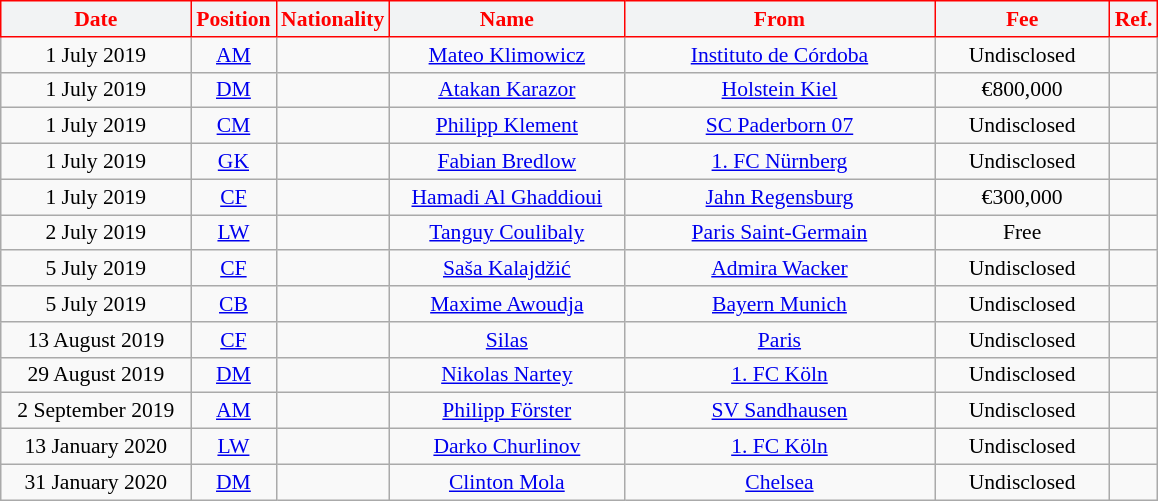<table class="wikitable"  style="text-align:center; font-size:90%; ">
<tr>
<th style="background:#F2F3F4; color:#FF0000; border:1px solid #FF0000; width:120px;">Date</th>
<th style="background:#F2F3F4; color:#FF0000; border:1px solid #FF0000; width:50px;">Position</th>
<th style="background:#F2F3F4; color:#FF0000; border:1px solid #FF0000; width:50px;">Nationality</th>
<th style="background:#F2F3F4; color:#FF0000; border:1px solid #FF0000; width:150px;">Name</th>
<th style="background:#F2F3F4; color:#FF0000; border:1px solid #FF0000; width:200px;">From</th>
<th style="background:#F2F3F4; color:#FF0000; border:1px solid #FF0000; width:110px;">Fee</th>
<th style="background:#F2F3F4; color:#FF0000; border:1px solid #FF0000; width:25px;">Ref.</th>
</tr>
<tr>
<td>1 July 2019</td>
<td><a href='#'>AM</a></td>
<td></td>
<td><a href='#'>Mateo Klimowicz</a></td>
<td> <a href='#'>Instituto de Córdoba</a></td>
<td>Undisclosed</td>
<td></td>
</tr>
<tr>
<td>1 July 2019</td>
<td><a href='#'>DM</a></td>
<td></td>
<td><a href='#'>Atakan Karazor</a></td>
<td> <a href='#'>Holstein Kiel</a></td>
<td>€800,000</td>
<td></td>
</tr>
<tr>
<td>1 July 2019</td>
<td><a href='#'>CM</a></td>
<td></td>
<td><a href='#'>Philipp Klement</a></td>
<td> <a href='#'>SC Paderborn 07</a></td>
<td>Undisclosed</td>
<td></td>
</tr>
<tr>
<td>1 July 2019</td>
<td><a href='#'>GK</a></td>
<td></td>
<td><a href='#'>Fabian Bredlow</a></td>
<td> <a href='#'>1. FC Nürnberg</a></td>
<td>Undisclosed</td>
<td></td>
</tr>
<tr>
<td>1 July 2019</td>
<td><a href='#'>CF</a></td>
<td></td>
<td><a href='#'>Hamadi Al Ghaddioui</a></td>
<td><a href='#'>Jahn Regensburg</a></td>
<td>€300,000</td>
<td></td>
</tr>
<tr>
<td>2 July 2019</td>
<td><a href='#'>LW</a></td>
<td></td>
<td><a href='#'>Tanguy Coulibaly</a></td>
<td> <a href='#'>Paris Saint-Germain</a></td>
<td>Free</td>
<td></td>
</tr>
<tr>
<td>5 July 2019</td>
<td><a href='#'>CF</a></td>
<td></td>
<td><a href='#'>Saša Kalajdžić</a></td>
<td> <a href='#'>Admira Wacker</a></td>
<td>Undisclosed</td>
<td></td>
</tr>
<tr>
<td>5 July 2019</td>
<td><a href='#'>CB</a></td>
<td></td>
<td><a href='#'>Maxime Awoudja</a></td>
<td> <a href='#'>Bayern Munich</a></td>
<td>Undisclosed</td>
<td></td>
</tr>
<tr>
<td>13 August 2019</td>
<td><a href='#'>CF</a></td>
<td></td>
<td><a href='#'>Silas</a></td>
<td> <a href='#'>Paris</a></td>
<td>Undisclosed</td>
<td></td>
</tr>
<tr>
<td>29 August 2019</td>
<td><a href='#'>DM</a></td>
<td></td>
<td><a href='#'>Nikolas Nartey</a></td>
<td> <a href='#'>1. FC Köln</a></td>
<td>Undisclosed</td>
<td></td>
</tr>
<tr>
<td>2 September 2019</td>
<td><a href='#'>AM</a></td>
<td></td>
<td><a href='#'>Philipp Förster</a></td>
<td> <a href='#'>SV Sandhausen</a></td>
<td>Undisclosed</td>
<td></td>
</tr>
<tr>
<td>13 January 2020</td>
<td><a href='#'>LW</a></td>
<td></td>
<td><a href='#'>Darko Churlinov</a></td>
<td> <a href='#'>1. FC Köln</a></td>
<td>Undisclosed</td>
<td></td>
</tr>
<tr>
<td>31 January 2020</td>
<td><a href='#'>DM</a></td>
<td></td>
<td><a href='#'>Clinton Mola</a></td>
<td> <a href='#'>Chelsea</a></td>
<td>Undisclosed</td>
<td></td>
</tr>
</table>
